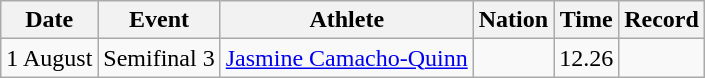<table class="wikitable sortable" style="text-align:center" style=text-align:center>
<tr>
<th>Date</th>
<th>Event</th>
<th>Athlete</th>
<th>Nation</th>
<th>Time</th>
<th>Record</th>
</tr>
<tr>
<td>1 August</td>
<td>Semifinal 3</td>
<td align=left><a href='#'>Jasmine Camacho-Quinn</a></td>
<td align=left></td>
<td>12.26</td>
<td></td>
</tr>
</table>
